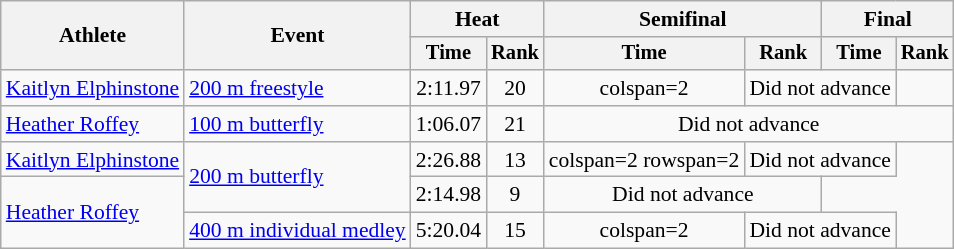<table class=wikitable style=font-size:90%>
<tr>
<th rowspan=2>Athlete</th>
<th rowspan=2>Event</th>
<th colspan=2>Heat</th>
<th colspan=2>Semifinal</th>
<th colspan=2>Final</th>
</tr>
<tr style=font-size:95%>
<th>Time</th>
<th>Rank</th>
<th>Time</th>
<th>Rank</th>
<th>Time</th>
<th>Rank</th>
</tr>
<tr align=center>
<td align=left><a href='#'>Kaitlyn Elphinstone</a></td>
<td align=left><a href='#'>200 m freestyle</a></td>
<td>2:11.97</td>
<td>20</td>
<td>colspan=2 </td>
<td colspan=2>Did not advance</td>
</tr>
<tr align=center>
<td align=left><a href='#'>Heather Roffey</a></td>
<td align=left><a href='#'>100 m butterfly</a></td>
<td>1:06.07</td>
<td>21</td>
<td colspan=4>Did not advance</td>
</tr>
<tr align=center>
<td align=left><a href='#'>Kaitlyn Elphinstone</a></td>
<td align=left rowspan=2><a href='#'>200 m butterfly</a></td>
<td>2:26.88</td>
<td>13</td>
<td>colspan=2 rowspan=2 </td>
<td colspan=2>Did not advance</td>
</tr>
<tr align=center>
<td align=left rowspan=2><a href='#'>Heather Roffey</a></td>
<td>2:14.98</td>
<td>9</td>
<td colspan=2>Did not advance</td>
</tr>
<tr align=center>
<td align=left><a href='#'>400 m individual medley</a></td>
<td>5:20.04</td>
<td>15</td>
<td>colspan=2 </td>
<td colspan=2>Did not advance</td>
</tr>
</table>
